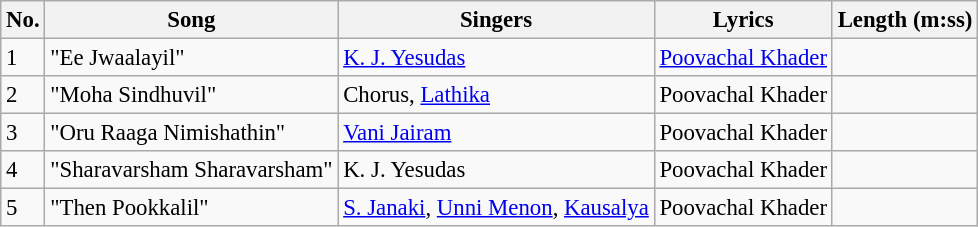<table class="wikitable" style="font-size:95%;">
<tr>
<th>No.</th>
<th>Song</th>
<th>Singers</th>
<th>Lyrics</th>
<th>Length (m:ss)</th>
</tr>
<tr>
<td>1</td>
<td>"Ee Jwaalayil"</td>
<td><a href='#'>K. J. Yesudas</a></td>
<td><a href='#'>Poovachal Khader</a></td>
<td></td>
</tr>
<tr>
<td>2</td>
<td>"Moha Sindhuvil"</td>
<td>Chorus, <a href='#'>Lathika</a></td>
<td>Poovachal Khader</td>
<td></td>
</tr>
<tr>
<td>3</td>
<td>"Oru Raaga Nimishathin"</td>
<td><a href='#'>Vani Jairam</a></td>
<td>Poovachal Khader</td>
<td></td>
</tr>
<tr>
<td>4</td>
<td>"Sharavarsham Sharavarsham"</td>
<td>K. J. Yesudas</td>
<td>Poovachal Khader</td>
<td></td>
</tr>
<tr>
<td>5</td>
<td>"Then Pookkalil"</td>
<td><a href='#'>S. Janaki</a>, <a href='#'>Unni Menon</a>, <a href='#'>Kausalya</a></td>
<td>Poovachal Khader</td>
<td></td>
</tr>
</table>
